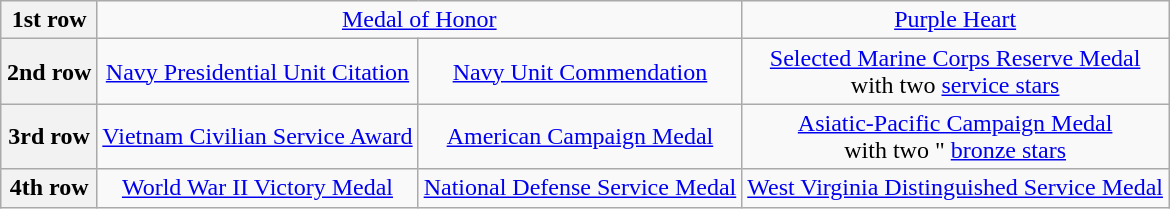<table class="wikitable" style="margin:1em auto; text-align:center;">
<tr>
<th>1st row</th>
<td colspan="2"><a href='#'>Medal of Honor</a></td>
<td colspan="1"><a href='#'>Purple Heart</a></td>
</tr>
<tr>
<th>2nd row</th>
<td><a href='#'>Navy Presidential Unit Citation</a></td>
<td><a href='#'>Navy Unit Commendation</a></td>
<td><a href='#'>Selected Marine Corps Reserve Medal</a> <br>with two <a href='#'>service stars</a></td>
</tr>
<tr>
<th>3rd row</th>
<td><a href='#'>Vietnam Civilian Service Award</a></td>
<td><a href='#'>American Campaign Medal</a></td>
<td><a href='#'>Asiatic-Pacific Campaign Medal</a><br>with two " <a href='#'>bronze stars</a></td>
</tr>
<tr>
<th>4th row</th>
<td><a href='#'>World War II Victory Medal</a></td>
<td><a href='#'>National Defense Service Medal</a></td>
<td><a href='#'>West Virginia Distinguished Service Medal</a></td>
</tr>
</table>
